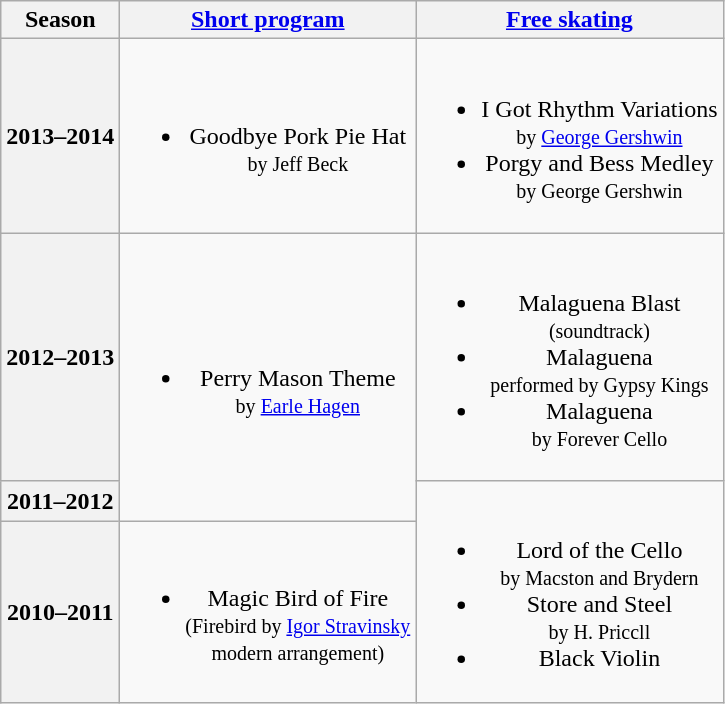<table class=wikitable style=text-align:center>
<tr>
<th>Season</th>
<th><a href='#'>Short program</a></th>
<th><a href='#'>Free skating</a></th>
</tr>
<tr>
<th>2013–2014 <br> </th>
<td><br><ul><li>Goodbye Pork Pie Hat <br><small> by Jeff Beck </small></li></ul></td>
<td><br><ul><li>I Got Rhythm Variations <br><small> by <a href='#'>George Gershwin</a> </small></li><li>Porgy and Bess Medley <br><small> by George Gershwin </small></li></ul></td>
</tr>
<tr>
<th>2012–2013 <br> </th>
<td rowspan=2><br><ul><li>Perry Mason Theme <br><small> by <a href='#'>Earle Hagen</a> </small></li></ul></td>
<td><br><ul><li>Malaguena Blast <br><small> (soundtrack) </small></li><li>Malaguena <br><small> performed by Gypsy Kings </small></li><li>Malaguena <br><small> by Forever Cello </small></li></ul></td>
</tr>
<tr>
<th>2011–2012 <br> </th>
<td rowspan=2><br><ul><li>Lord of the Cello <br><small> by Macston and Brydern </small></li><li>Store and Steel <br><small> by H. Priccll </small></li><li>Black Violin</li></ul></td>
</tr>
<tr>
<th>2010–2011 <br> </th>
<td><br><ul><li>Magic Bird of Fire <br><small> (Firebird by <a href='#'>Igor Stravinsky</a> <br> modern arrangement) </small></li></ul></td>
</tr>
</table>
